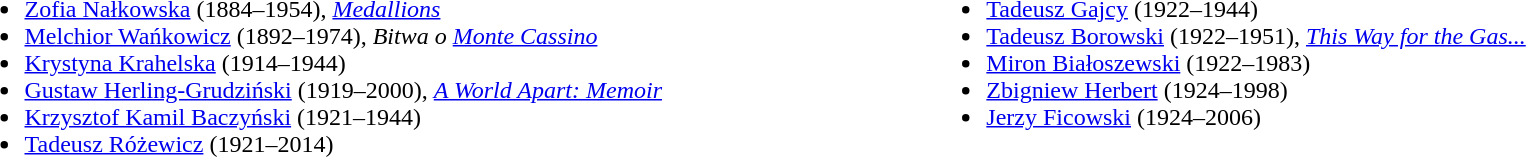<table width=100%>
<tr>
<td width=50% valign=top><br><ul><li><a href='#'>Zofia Nałkowska</a> (1884–1954), <em><a href='#'>Medallions</a></em></li><li><a href='#'>Melchior Wańkowicz</a> (1892–1974), <em>Bitwa o <a href='#'>Monte Cassino</a></em></li><li><a href='#'>Krystyna Krahelska</a> (1914–1944)</li><li><a href='#'>Gustaw Herling-Grudziński</a> (1919–2000), <em><a href='#'>A World Apart: Memoir</a></em></li><li><a href='#'>Krzysztof Kamil Baczyński</a> (1921–1944)</li><li><a href='#'>Tadeusz Różewicz</a> (1921–2014)</li></ul></td>
<td> </td>
<td valign=top><br><ul><li><a href='#'>Tadeusz Gajcy</a> (1922–1944)</li><li><a href='#'>Tadeusz Borowski</a> (1922–1951), <em><a href='#'>This Way for the Gas...</a></em></li><li><a href='#'>Miron Białoszewski</a> (1922–1983)</li><li><a href='#'>Zbigniew Herbert</a> (1924–1998)</li><li><a href='#'>Jerzy Ficowski</a> (1924–2006)</li></ul></td>
</tr>
</table>
